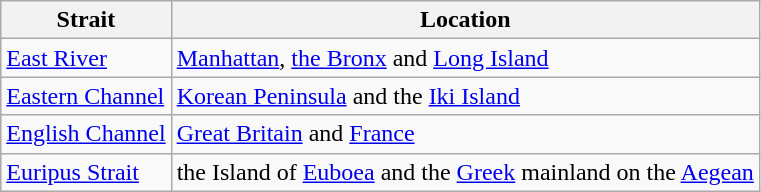<table class="wikitable sortable">
<tr>
<th>Strait</th>
<th>Location</th>
</tr>
<tr>
<td><a href='#'>East River</a></td>
<td><a href='#'>Manhattan</a>, <a href='#'>the Bronx</a> and <a href='#'>Long Island</a></td>
</tr>
<tr>
<td><a href='#'>Eastern Channel</a></td>
<td><a href='#'>Korean Peninsula</a> and the <a href='#'>Iki Island</a></td>
</tr>
<tr>
<td><a href='#'>English Channel</a></td>
<td><a href='#'>Great Britain</a> and <a href='#'>France</a></td>
</tr>
<tr>
<td><a href='#'>Euripus Strait</a></td>
<td>the Island of <a href='#'>Euboea</a> and the <a href='#'>Greek</a> mainland on the <a href='#'>Aegean</a></td>
</tr>
</table>
